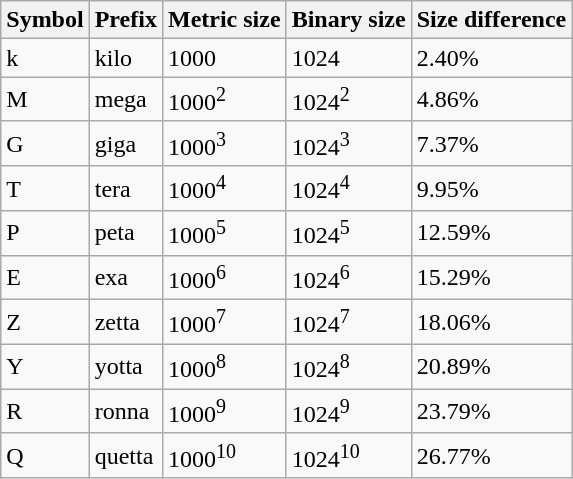<table class="wikitable">
<tr>
<th>Symbol</th>
<th>Prefix</th>
<th>Metric size</th>
<th>Binary size</th>
<th>Size difference</th>
</tr>
<tr>
<td>k</td>
<td>kilo</td>
<td>1000</td>
<td>1024</td>
<td>2.40%</td>
</tr>
<tr>
<td>M</td>
<td>mega</td>
<td>1000<sup>2</sup></td>
<td>1024<sup>2</sup></td>
<td>4.86%</td>
</tr>
<tr>
<td>G</td>
<td>giga</td>
<td>1000<sup>3</sup></td>
<td>1024<sup>3</sup></td>
<td>7.37%</td>
</tr>
<tr>
<td>T</td>
<td>tera</td>
<td>1000<sup>4</sup></td>
<td>1024<sup>4</sup></td>
<td>9.95%</td>
</tr>
<tr>
<td>P</td>
<td>peta</td>
<td>1000<sup>5</sup></td>
<td>1024<sup>5</sup></td>
<td>12.59%</td>
</tr>
<tr>
<td>E</td>
<td>exa</td>
<td>1000<sup>6</sup></td>
<td>1024<sup>6</sup></td>
<td>15.29%</td>
</tr>
<tr>
<td>Z</td>
<td>zetta</td>
<td>1000<sup>7</sup></td>
<td>1024<sup>7</sup></td>
<td>18.06%</td>
</tr>
<tr>
<td>Y</td>
<td>yotta</td>
<td>1000<sup>8</sup></td>
<td>1024<sup>8</sup></td>
<td>20.89%</td>
</tr>
<tr>
<td>R</td>
<td>ronna</td>
<td>1000<sup>9</sup></td>
<td>1024<sup>9</sup></td>
<td>23.79%</td>
</tr>
<tr>
<td>Q</td>
<td>quetta</td>
<td>1000<sup>10</sup></td>
<td>1024<sup>10</sup></td>
<td>26.77%</td>
</tr>
</table>
